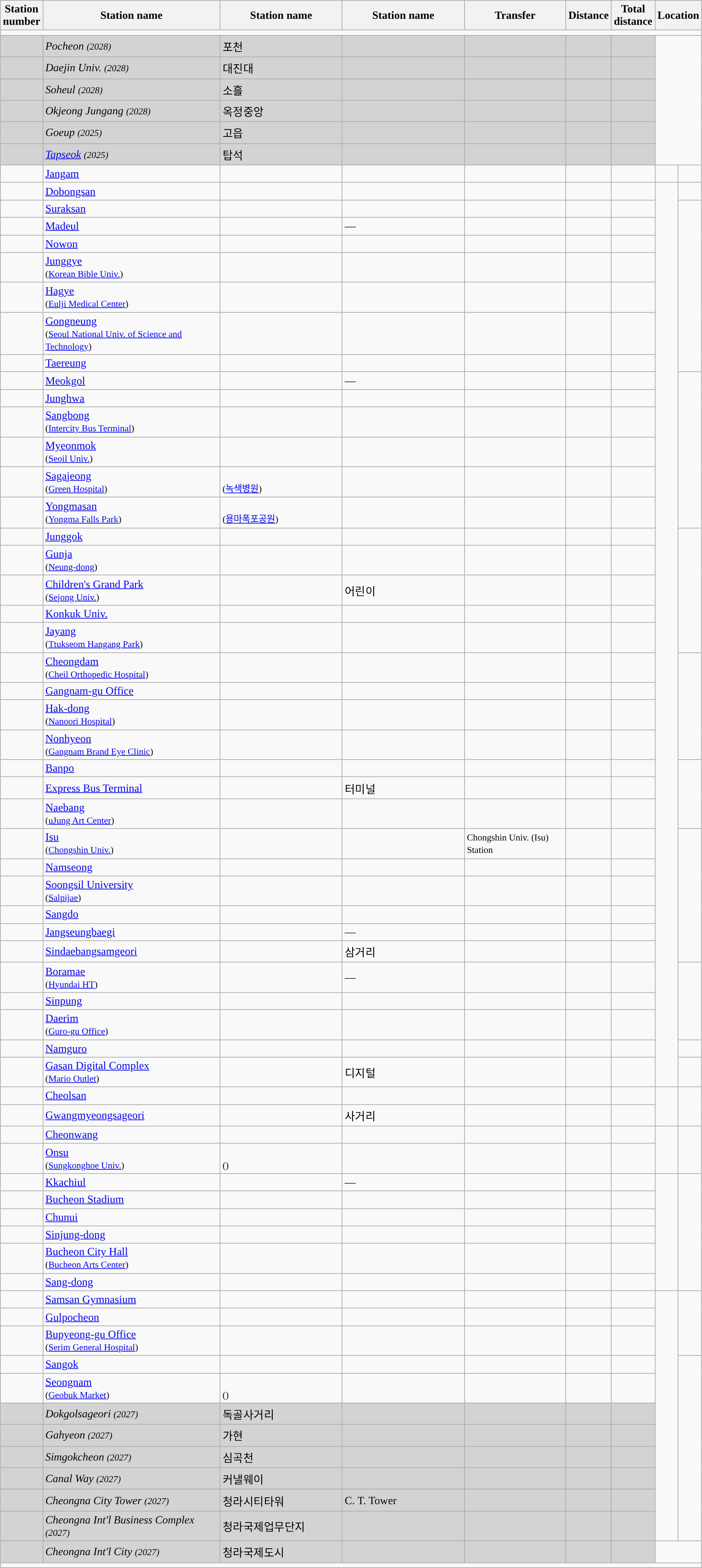<table class="wikitable">
<tr>
<th>Station<br>number</th>
<th width="250pt">Station name<br></th>
<th width="170pt">Station name<br></th>
<th width="170pt">Station name<br></th>
<th width="140pt">Transfer</th>
<th>Distance<br></th>
<th>Total<br>distance</th>
<th colspan="2">Location</th>
</tr>
<tr style="background:#">
<td colspan="10"></td>
</tr>
<tr>
<td bgcolor="lightgrey"><em></em></td>
<td bgcolor="lightgrey"><em>Pocheon <small>(2028)</small></em></td>
<td bgcolor="lightgrey">포천</td>
<td bgcolor="lightgrey"></td>
<td bgcolor="lightgray"></td>
<td bgcolor="lightgrey"></td>
<td bgcolor="lightgrey"></td>
</tr>
<tr>
<td bgcolor="lightgrey"><em></em></td>
<td bgcolor="lightgrey"><em>Daejin Univ. <small>(2028)</small></em></td>
<td bgcolor="lightgrey">대진대</td>
<td bgcolor="lightgrey"></td>
<td bgcolor="lightgray"></td>
<td bgcolor="lightgrey"></td>
<td bgcolor="lightgrey"></td>
</tr>
<tr>
<td bgcolor="lightgrey"><em></em></td>
<td bgcolor="lightgrey"><em>Soheul <small>(2028)</small></em></td>
<td bgcolor="lightgrey">소흘</td>
<td bgcolor="lightgrey"></td>
<td bgcolor="lightgray"></td>
<td bgcolor="lightgrey"></td>
<td bgcolor="lightgrey"></td>
</tr>
<tr>
<td bgcolor="lightgrey"><em></em></td>
<td bgcolor="lightgrey"><em>Okjeong Jungang <small>(2028)</small></em></td>
<td bgcolor="lightgrey">옥정중앙</td>
<td bgcolor="lightgrey"></td>
<td bgcolor="lightgray"></td>
<td bgcolor="lightgrey"></td>
<td bgcolor="lightgrey"></td>
</tr>
<tr>
<td bgcolor="lightgrey"><em></em></td>
<td bgcolor="lightgrey"><em>Goeup <small>(2025)</small></em></td>
<td bgcolor="lightgrey">고읍</td>
<td bgcolor="lightgrey"></td>
<td bgcolor="lightgray"></td>
<td bgcolor="lightgrey"></td>
<td bgcolor="lightgrey"></td>
</tr>
<tr>
<td bgcolor="lightgrey"><em></em></td>
<td bgcolor="lightgrey"><em><a href='#'>Tapseok</a> <small>(2025)</small></em></td>
<td bgcolor="lightgrey">탑석</td>
<td bgcolor="lightgrey"></td>
<td bgcolor="lightgrey"></td>
<td bgcolor="lightgrey"></td>
<td bgcolor="lightgrey"></td>
</tr>
<tr>
<td></td>
<td><a href='#'>Jangam</a></td>
<td></td>
<td></td>
<td></td>
<td></td>
<td></td>
<td></td>
<td></td>
</tr>
<tr>
<td></td>
<td><a href='#'>Dobongsan</a></td>
<td></td>
<td></td>
<td></td>
<td></td>
<td></td>
<td rowspan="37"></td>
<td></td>
</tr>
<tr>
<td></td>
<td><a href='#'>Suraksan</a></td>
<td></td>
<td></td>
<td></td>
<td></td>
<td></td>
<td rowspan="7"></td>
</tr>
<tr>
<td></td>
<td><a href='#'>Madeul</a></td>
<td></td>
<td>—</td>
<td></td>
<td></td>
<td></td>
</tr>
<tr>
<td></td>
<td><a href='#'>Nowon</a></td>
<td></td>
<td></td>
<td></td>
<td></td>
<td></td>
</tr>
<tr>
<td></td>
<td><a href='#'>Junggye</a> <br><small>(<a href='#'>Korean Bible Univ.</a>)</small></td>
<td></td>
<td></td>
<td></td>
<td></td>
<td></td>
</tr>
<tr>
<td></td>
<td><a href='#'>Hagye</a> <br><small>(<a href='#'>Eulji Medical Center</a>)</small></td>
<td></td>
<td></td>
<td></td>
<td></td>
<td></td>
</tr>
<tr>
<td></td>
<td><a href='#'>Gongneung</a> <br><small>(<a href='#'>Seoul National Univ. of Science and Technology</a>)</small></td>
<td></td>
<td></td>
<td></td>
<td></td>
<td></td>
</tr>
<tr>
<td></td>
<td><a href='#'>Taereung</a></td>
<td></td>
<td></td>
<td></td>
<td></td>
<td></td>
</tr>
<tr>
<td></td>
<td><a href='#'>Meokgol</a></td>
<td></td>
<td>—</td>
<td></td>
<td></td>
<td></td>
<td rowspan="6"></td>
</tr>
<tr>
<td></td>
<td><a href='#'>Junghwa</a></td>
<td></td>
<td></td>
<td></td>
<td></td>
<td></td>
</tr>
<tr>
<td></td>
<td><a href='#'>Sangbong</a> <br><small>(<a href='#'>Intercity Bus Terminal</a>)</small></td>
<td></td>
<td></td>
<td> </td>
<td></td>
<td></td>
</tr>
<tr>
<td></td>
<td><a href='#'>Myeonmok</a> <br><small>(<a href='#'>Seoil Univ.</a>)</small></td>
<td></td>
<td></td>
<td></td>
<td></td>
<td></td>
</tr>
<tr>
<td></td>
<td><a href='#'>Sagajeong</a> <br><small>(<a href='#'>Green Hospital</a>)</small></td>
<td> <br><small>(<a href='#'>녹색병원</a>)</small></td>
<td></td>
<td></td>
<td></td>
<td></td>
</tr>
<tr>
<td></td>
<td><a href='#'>Yongmasan</a><br><small>(<a href='#'>Yongma Falls Park</a>)</small></td>
<td> <br><small>(<a href='#'>용마폭포공원</a>)</small></td>
<td></td>
<td></td>
<td></td>
<td></td>
</tr>
<tr>
<td></td>
<td><a href='#'>Junggok</a></td>
<td></td>
<td></td>
<td></td>
<td></td>
<td></td>
<td rowspan="5"></td>
</tr>
<tr>
<td></td>
<td><a href='#'>Gunja</a> <br><small>(<a href='#'>Neung-dong</a>)</small></td>
<td></td>
<td></td>
<td></td>
<td></td>
<td></td>
</tr>
<tr>
<td></td>
<td><a href='#'>Children's Grand Park</a> <br><small>(<a href='#'>Sejong Univ.</a>)</small></td>
<td></td>
<td>어린이</td>
<td></td>
<td></td>
<td></td>
</tr>
<tr>
<td></td>
<td><a href='#'>Konkuk Univ.</a></td>
<td></td>
<td></td>
<td></td>
<td></td>
<td></td>
</tr>
<tr>
<td></td>
<td><a href='#'>Jayang</a> <br><small>(<a href='#'>Ttukseom Hangang Park</a>)</small></td>
<td></td>
<td></td>
<td></td>
<td></td>
<td></td>
</tr>
<tr>
<td></td>
<td><a href='#'>Cheongdam</a> <br><small>(<a href='#'>Cheil Orthopedic Hospital</a>)</small></td>
<td></td>
<td></td>
<td></td>
<td></td>
<td></td>
<td rowspan="4"></td>
</tr>
<tr>
<td></td>
<td><a href='#'>Gangnam-gu Office</a></td>
<td></td>
<td></td>
<td></td>
<td></td>
<td></td>
</tr>
<tr>
<td></td>
<td><a href='#'>Hak-dong</a> <br><small>(<a href='#'>Nanoori Hospital</a>)</small></td>
<td></td>
<td></td>
<td></td>
<td></td>
<td></td>
</tr>
<tr>
<td></td>
<td><a href='#'>Nonhyeon</a> <br><small>(<a href='#'>Gangnam Brand Eye Clinic</a>)</small></td>
<td></td>
<td></td>
<td></td>
<td></td>
<td></td>
</tr>
<tr>
<td></td>
<td><a href='#'>Banpo</a></td>
<td></td>
<td></td>
<td></td>
<td></td>
<td></td>
<td rowspan="3"></td>
</tr>
<tr>
<td></td>
<td><a href='#'>Express Bus Terminal</a></td>
<td></td>
<td>터미널</td>
<td> </td>
<td></td>
<td></td>
</tr>
<tr>
<td></td>
<td><a href='#'>Naebang</a> <br><small>(<a href='#'>uJung Art Center</a>)</small></td>
<td></td>
<td></td>
<td></td>
<td></td>
<td></td>
</tr>
<tr>
<td></td>
<td><a href='#'>Isu</a> <br><small>(<a href='#'>Chongshin Univ.</a>)</small></td>
<td></td>
<td></td>
<td> <small>Chongshin Univ. (Isu) Station</small></td>
<td></td>
<td></td>
<td rowspan="6"></td>
</tr>
<tr>
<td></td>
<td><a href='#'>Namseong</a></td>
<td></td>
<td></td>
<td></td>
<td></td>
<td></td>
</tr>
<tr>
<td></td>
<td><a href='#'>Soongsil University</a> <br><small>(<a href='#'>Salpijae</a>)</small></td>
<td></td>
<td></td>
<td></td>
<td></td>
<td></td>
</tr>
<tr>
<td></td>
<td><a href='#'>Sangdo</a></td>
<td></td>
<td></td>
<td></td>
<td></td>
<td></td>
</tr>
<tr>
<td></td>
<td><a href='#'>Jangseungbaegi</a></td>
<td></td>
<td>—</td>
<td></td>
<td></td>
<td></td>
</tr>
<tr>
<td></td>
<td><a href='#'>Sindaebangsamgeori</a></td>
<td></td>
<td>삼거리</td>
<td></td>
<td></td>
<td></td>
</tr>
<tr>
<td></td>
<td><a href='#'>Boramae</a> <br><small>(<a href='#'>Hyundai HT</a>)</small></td>
<td></td>
<td>—</td>
<td></td>
<td></td>
<td></td>
<td rowspan="3"></td>
</tr>
<tr>
<td></td>
<td><a href='#'>Sinpung</a></td>
<td></td>
<td></td>
<td></td>
<td></td>
<td></td>
</tr>
<tr>
<td></td>
<td><a href='#'>Daerim</a> <br><small>(<a href='#'>Guro-gu Office</a>)</small></td>
<td></td>
<td></td>
<td></td>
<td></td>
<td></td>
</tr>
<tr>
<td></td>
<td><a href='#'>Namguro</a></td>
<td></td>
<td></td>
<td></td>
<td></td>
<td></td>
<td></td>
</tr>
<tr>
<td></td>
<td><a href='#'>Gasan Digital Complex</a> <br><small>(<a href='#'>Mario Outlet</a>)</small></td>
<td></td>
<td>디지털</td>
<td></td>
<td></td>
<td></td>
<td></td>
</tr>
<tr>
<td></td>
<td><a href='#'>Cheolsan</a></td>
<td></td>
<td></td>
<td></td>
<td></td>
<td></td>
<td rowspan="2"></td>
<td rowspan="2"></td>
</tr>
<tr>
<td></td>
<td><a href='#'>Gwangmyeongsageori</a></td>
<td></td>
<td>사거리</td>
<td></td>
<td></td>
<td></td>
</tr>
<tr>
<td></td>
<td><a href='#'>Cheonwang</a></td>
<td></td>
<td></td>
<td></td>
<td></td>
<td></td>
<td rowspan="2"></td>
<td rowspan="2"></td>
</tr>
<tr>
<td></td>
<td><a href='#'>Onsu</a> <br><small>(<a href='#'>Sungkonghoe Univ.</a>)</small></td>
<td> <br><small>()</small></td>
<td></td>
<td></td>
<td></td>
<td></td>
</tr>
<tr>
<td></td>
<td><a href='#'>Kkachiul</a></td>
<td></td>
<td>—</td>
<td></td>
<td></td>
<td></td>
<td rowspan="6"></td>
<td rowspan="6"></td>
</tr>
<tr>
<td></td>
<td><a href='#'>Bucheon Stadium</a></td>
<td></td>
<td></td>
<td></td>
<td></td>
<td></td>
</tr>
<tr>
<td></td>
<td><a href='#'>Chunui</a></td>
<td></td>
<td></td>
<td></td>
<td></td>
<td></td>
</tr>
<tr>
<td></td>
<td><a href='#'>Sinjung-dong</a></td>
<td></td>
<td></td>
<td></td>
<td></td>
<td></td>
</tr>
<tr>
<td></td>
<td><a href='#'>Bucheon City Hall</a> <br><small>(<a href='#'>Bucheon Arts Center</a>)</small></td>
<td></td>
<td></td>
<td></td>
<td></td>
<td></td>
</tr>
<tr>
<td></td>
<td><a href='#'>Sang-dong</a></td>
<td></td>
<td></td>
<td></td>
<td></td>
<td></td>
</tr>
<tr>
<td></td>
<td><a href='#'>Samsan Gymnasium</a></td>
<td></td>
<td></td>
<td></td>
<td></td>
<td></td>
<td rowspan="11"></td>
<td rowspan="3"></td>
</tr>
<tr>
<td></td>
<td><a href='#'>Gulpocheon</a></td>
<td></td>
<td></td>
<td></td>
<td></td>
<td></td>
</tr>
<tr>
<td></td>
<td><a href='#'>Bupyeong-gu Office</a> <br><small>(<a href='#'>Serim General Hospital</a>)</small></td>
<td></td>
<td></td>
<td></td>
<td></td>
<td></td>
</tr>
<tr>
<td></td>
<td><a href='#'>Sangok</a></td>
<td></td>
<td></td>
<td></td>
<td></td>
<td></td>
<td rowspan="8"></td>
</tr>
<tr>
<td></td>
<td><a href='#'>Seongnam</a> <br><small>(<a href='#'>Geobuk Market</a>)</small></td>
<td> <br><small>()</small></td>
<td></td>
<td></td>
<td></td>
<td></td>
</tr>
<tr>
<td bgcolor="lightgrey"><em></em></td>
<td bgcolor="lightgrey"><em>Dokgolsageori <small>(2027)</small></em></td>
<td bgcolor="lightgrey">독골사거리</td>
<td bgcolor="lightgrey"></td>
<td bgcolor="lightgray"></td>
<td bgcolor="lightgrey"></td>
<td bgcolor="lightgrey"></td>
</tr>
<tr>
<td bgcolor="lightgrey"><em></em></td>
<td bgcolor="lightgrey"><em>Gahyeon <small>(2027)</small></em></td>
<td bgcolor="lightgrey">가현</td>
<td bgcolor="lightgrey"></td>
<td bgcolor="lightgray"></td>
<td bgcolor="lightgrey"></td>
<td bgcolor="lightgrey"></td>
</tr>
<tr>
<td bgcolor="lightgrey"><em></em></td>
<td bgcolor="lightgrey"><em>Simgokcheon <small>(2027)</small></em></td>
<td bgcolor="lightgrey">심곡천</td>
<td bgcolor="lightgrey"></td>
<td bgcolor="lightgray"></td>
<td bgcolor="lightgrey"></td>
<td bgcolor="lightgrey"></td>
</tr>
<tr>
<td bgcolor="lightgrey"><em></em></td>
<td bgcolor="lightgrey"><em>Canal Way <small>(2027)</small></em></td>
<td bgcolor="lightgrey">커낼웨이</td>
<td bgcolor="lightgrey"></td>
<td bgcolor="lightgray"></td>
<td bgcolor="lightgrey"></td>
<td bgcolor="lightgrey"></td>
</tr>
<tr>
<td bgcolor="lightgrey"><em></em></td>
<td bgcolor="lightgrey"><em>Cheongna City Tower <small>(2027)</small></em></td>
<td bgcolor="lightgrey">청라시티타워</td>
<td bgcolor="lightgrey">C. T. Tower</td>
<td bgcolor="lightgray"></td>
<td bgcolor="lightgrey"></td>
<td bgcolor="lightgrey"></td>
</tr>
<tr>
<td bgcolor="lightgrey"><em></em></td>
<td bgcolor="lightgrey"><em>Cheongna Int'l Business Complex <small>(2027)</small></em></td>
<td bgcolor="lightgrey">청라국제업무단지</td>
<td bgcolor="lightgrey"></td>
<td bgcolor="lightgray"></td>
<td bgcolor="lightgrey"></td>
<td bgcolor="lightgrey"></td>
</tr>
<tr>
<td bgcolor="lightgrey"><em></em></td>
<td bgcolor="lightgrey"><em>Cheongna Int'l City <small>(2027)</small></em></td>
<td bgcolor="lightgrey">청라국제도시</td>
<td bgcolor="lightgrey"></td>
<td bgcolor="lightgray"></td>
<td bgcolor="lightgrey"></td>
<td bgcolor="lightgrey"></td>
</tr>
<tr style="background:#">
<td colspan="10"></td>
</tr>
</table>
